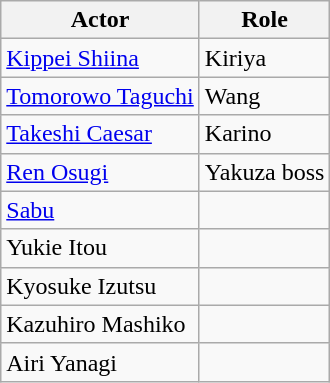<table class="wikitable">
<tr>
<th>Actor</th>
<th>Role</th>
</tr>
<tr>
<td><a href='#'>Kippei Shiina</a></td>
<td>Kiriya</td>
</tr>
<tr>
<td><a href='#'>Tomorowo Taguchi</a></td>
<td>Wang</td>
</tr>
<tr>
<td><a href='#'>Takeshi Caesar</a></td>
<td>Karino</td>
</tr>
<tr>
<td><a href='#'>Ren Osugi</a></td>
<td>Yakuza boss</td>
</tr>
<tr ->
<td><a href='#'>Sabu</a></td>
<td></td>
</tr>
<tr>
<td>Yukie Itou</td>
<td></td>
</tr>
<tr>
<td>Kyosuke Izutsu</td>
<td></td>
</tr>
<tr>
<td>Kazuhiro Mashiko</td>
<td></td>
</tr>
<tr>
<td>Airi Yanagi</td>
<td></td>
</tr>
</table>
